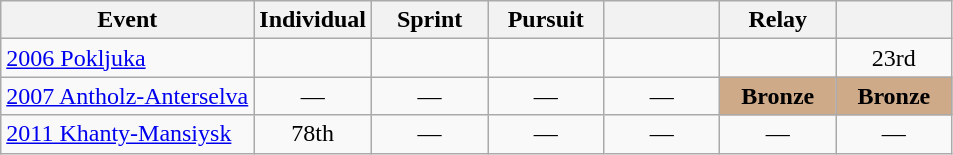<table class="wikitable" style="text-align: center;">
<tr ">
<th>Event</th>
<th style="width:70px;">Individual</th>
<th style="width:70px;">Sprint</th>
<th style="width:70px;">Pursuit</th>
<th style="width:70px;"></th>
<th style="width:70px;">Relay</th>
<th style="width:70px;"></th>
</tr>
<tr>
<td align=left> <a href='#'>2006 Pokljuka</a></td>
<td></td>
<td></td>
<td></td>
<td></td>
<td></td>
<td>23rd</td>
</tr>
<tr>
<td align=left> <a href='#'>2007 Antholz-Anterselva</a></td>
<td>—</td>
<td>—</td>
<td>—</td>
<td>—</td>
<td style="background:#cfaa88;"><strong>Bronze</strong></td>
<td style="background:#cfaa88;"><strong>Bronze</strong></td>
</tr>
<tr>
<td align=left> <a href='#'>2011 Khanty-Mansiysk</a></td>
<td>78th</td>
<td>—</td>
<td>—</td>
<td>—</td>
<td>—</td>
<td>—</td>
</tr>
</table>
